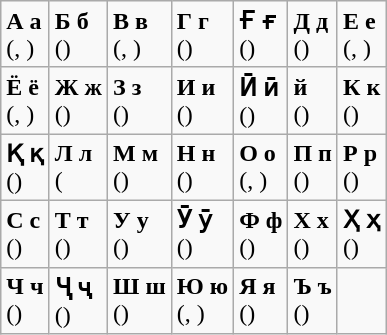<table class="wikitable">
<tr>
<td><strong>А а</strong><br>(, )</td>
<td><strong>Б б</strong><br>()</td>
<td><strong>В в</strong><br>(, )</td>
<td><strong>Г г</strong><br>()</td>
<td><strong>Ғ ғ</strong><br>()</td>
<td><strong>Д д</strong><br>()</td>
<td><strong>Е е</strong><br>(, )</td>
</tr>
<tr>
<td><strong>Ё ё</strong><br>(, )</td>
<td><strong>Ж ж</strong><br>()</td>
<td><strong>З з</strong><br>()</td>
<td><strong>И и</strong><br>()</td>
<td><strong>Ӣ ӣ</strong><br>()</td>
<td><strong>й</strong><br>()</td>
<td><strong>К к</strong><br>()</td>
</tr>
<tr>
<td><strong>Қ қ</strong><br>()</td>
<td><strong>Л л</strong><br>(</td>
<td><strong>М м</strong><br>()</td>
<td><strong>Н н</strong><br>()</td>
<td><strong>О о</strong><br>(, )</td>
<td><strong>П п</strong><br>()</td>
<td><strong>Р р</strong><br>()</td>
</tr>
<tr>
<td><strong>С с</strong><br>()</td>
<td><strong>Т т</strong><br>()</td>
<td><strong>У у</strong><br>()</td>
<td><strong>Ӯ ӯ</strong><br>()</td>
<td><strong>Ф ф</strong><br>()</td>
<td><strong>Х х</strong><br>()</td>
<td><strong>Ҳ ҳ</strong><br>()</td>
</tr>
<tr>
<td><strong>Ч ч</strong><br>()</td>
<td><strong>Ҷ ҷ</strong><br>()</td>
<td><strong>Ш ш</strong><br>()</td>
<td><strong>Ю ю</strong><br>(, )</td>
<td><strong>Я я</strong><br>()</td>
<td><strong>Ъ ъ</strong><br>()</td>
<td></td>
</tr>
</table>
